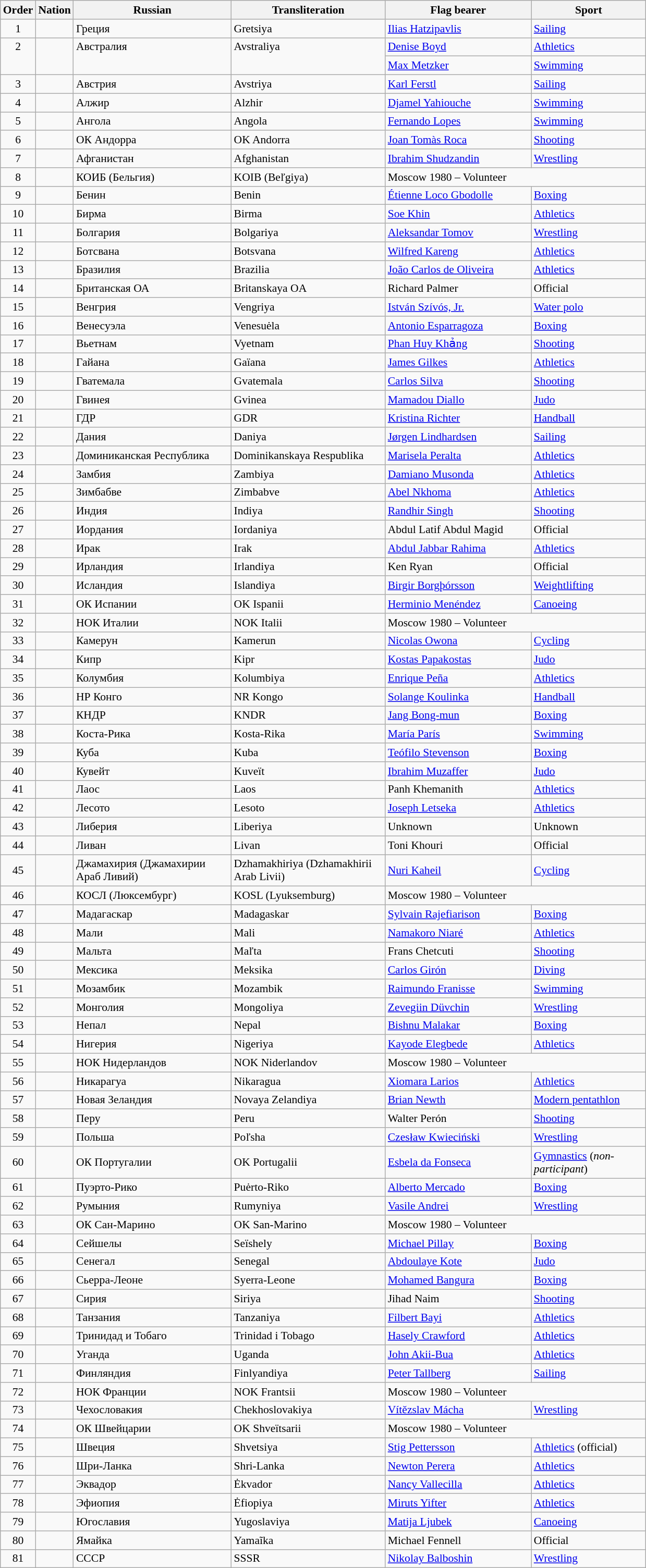<table class="wikitable sortable" style="font-size:90%">
<tr>
<th width=30>Order</th>
<th>Nation</th>
<th width=195>Russian</th>
<th width=190>Transliteration</th>
<th width=180>Flag bearer</th>
<th width=140>Sport</th>
</tr>
<tr>
<td align=center>1</td>
<td></td>
<td>Греция</td>
<td>Gretsiya</td>
<td><a href='#'>Ilias Hatzipavlis</a></td>
<td><a href='#'>Sailing</a></td>
</tr>
<tr valign=top>
<td align=center rowspan="2">2</td>
<td rowspan="2"></td>
<td rowspan="2">Австралия</td>
<td rowspan="2">Avstraliya</td>
<td><a href='#'>Denise Boyd</a></td>
<td><a href='#'>Athletics</a></td>
</tr>
<tr>
<td><a href='#'>Max Metzker</a></td>
<td><a href='#'>Swimming</a></td>
</tr>
<tr>
<td align=center>3</td>
<td></td>
<td>Австрия</td>
<td>Avstriya</td>
<td><a href='#'>Karl Ferstl</a></td>
<td><a href='#'>Sailing</a></td>
</tr>
<tr>
<td align=center>4</td>
<td></td>
<td>Алжир</td>
<td>Alzhir</td>
<td><a href='#'>Djamel Yahiouche</a></td>
<td><a href='#'>Swimming</a></td>
</tr>
<tr>
<td align=center>5</td>
<td></td>
<td>Ангола</td>
<td>Angola</td>
<td><a href='#'>Fernando Lopes</a></td>
<td><a href='#'>Swimming</a></td>
</tr>
<tr>
<td align=center>6</td>
<td></td>
<td>ОК Андорра</td>
<td>OK Andorra</td>
<td><a href='#'>Joan Tomàs Roca</a></td>
<td><a href='#'>Shooting</a></td>
</tr>
<tr>
<td align=center>7</td>
<td></td>
<td>Афганистан</td>
<td>Afghanistan</td>
<td><a href='#'>Ibrahim Shudzandin</a></td>
<td><a href='#'>Wrestling</a></td>
</tr>
<tr>
<td align=center>8</td>
<td></td>
<td>КОИБ (Бельгия)</td>
<td>KOIB (Beľgiya)</td>
<td colspan=2>Moscow 1980 – Volunteer</td>
</tr>
<tr>
<td align=center>9</td>
<td></td>
<td>Бенин</td>
<td>Benin</td>
<td><a href='#'>Étienne Loco Gbodolle</a></td>
<td><a href='#'>Boxing</a></td>
</tr>
<tr>
<td align=center>10</td>
<td></td>
<td>Бирма</td>
<td>Birma</td>
<td><a href='#'>Soe Khin</a></td>
<td><a href='#'>Athletics</a></td>
</tr>
<tr>
<td align=center>11</td>
<td></td>
<td>Болгария</td>
<td>Bolgariya</td>
<td><a href='#'>Aleksandar Tomov</a></td>
<td><a href='#'>Wrestling</a></td>
</tr>
<tr>
<td align=center>12</td>
<td></td>
<td>Ботсвана</td>
<td>Botsvana</td>
<td><a href='#'>Wilfred Kareng</a></td>
<td><a href='#'>Athletics</a></td>
</tr>
<tr>
<td align=center>13</td>
<td></td>
<td>Бразилия</td>
<td>Brazilia</td>
<td><a href='#'>João Carlos de Oliveira</a></td>
<td><a href='#'>Athletics</a></td>
</tr>
<tr>
<td align=center>14</td>
<td></td>
<td>Британская ОА</td>
<td>Britanskaya OA</td>
<td>Richard Palmer</td>
<td>Official</td>
</tr>
<tr>
<td align=center>15</td>
<td></td>
<td>Венгрия</td>
<td>Vengriya</td>
<td><a href='#'>István Szívós, Jr.</a></td>
<td><a href='#'>Water polo</a></td>
</tr>
<tr>
<td align=center>16</td>
<td></td>
<td>Венесуэла</td>
<td>Venesuėla</td>
<td><a href='#'>Antonio Esparragoza</a></td>
<td><a href='#'>Boxing</a></td>
</tr>
<tr>
<td align=center>17</td>
<td></td>
<td>Вьетнам</td>
<td>Vyetnam</td>
<td><a href='#'>Phan Huy Khảng</a></td>
<td><a href='#'>Shooting</a></td>
</tr>
<tr>
<td align=center>18</td>
<td></td>
<td>Гайана</td>
<td>Gaïana</td>
<td><a href='#'>James Gilkes</a></td>
<td><a href='#'>Athletics</a></td>
</tr>
<tr>
<td align=center>19</td>
<td></td>
<td>Гватемала</td>
<td>Gvatemala</td>
<td><a href='#'>Carlos Silva</a></td>
<td><a href='#'>Shooting</a></td>
</tr>
<tr>
<td align=center>20</td>
<td></td>
<td>Гвинея</td>
<td>Gvinea</td>
<td><a href='#'>Mamadou Diallo</a></td>
<td><a href='#'>Judo</a></td>
</tr>
<tr>
<td align=center>21</td>
<td></td>
<td>ГДР</td>
<td>GDR</td>
<td><a href='#'>Kristina Richter</a></td>
<td><a href='#'>Handball</a></td>
</tr>
<tr>
<td align=center>22</td>
<td></td>
<td>Дания</td>
<td>Daniya</td>
<td><a href='#'>Jørgen Lindhardsen</a></td>
<td><a href='#'>Sailing</a></td>
</tr>
<tr>
<td align=center>23</td>
<td></td>
<td>Доминиканская Республика</td>
<td>Dominikanskaya Respublika</td>
<td><a href='#'>Marisela Peralta</a></td>
<td><a href='#'>Athletics</a></td>
</tr>
<tr>
<td align=center>24</td>
<td></td>
<td>Замбия</td>
<td>Zambiya</td>
<td><a href='#'>Damiano Musonda</a></td>
<td><a href='#'>Athletics</a></td>
</tr>
<tr>
<td align=center>25</td>
<td></td>
<td>Зимбабве</td>
<td>Zimbabve</td>
<td><a href='#'>Abel Nkhoma</a></td>
<td><a href='#'>Athletics</a></td>
</tr>
<tr>
<td align=center>26</td>
<td></td>
<td>Индия</td>
<td>Indiya</td>
<td><a href='#'>Randhir Singh</a></td>
<td><a href='#'>Shooting</a></td>
</tr>
<tr>
<td align=center>27</td>
<td></td>
<td>Иордания</td>
<td>Iordaniya</td>
<td>Abdul Latif Abdul Magid</td>
<td>Official</td>
</tr>
<tr>
<td align=center>28</td>
<td></td>
<td>Ирак</td>
<td>Irak</td>
<td><a href='#'>Abdul Jabbar Rahima</a></td>
<td><a href='#'>Athletics</a></td>
</tr>
<tr>
<td align=center>29</td>
<td></td>
<td>Ирландия</td>
<td>Irlandiya</td>
<td>Ken Ryan</td>
<td>Official</td>
</tr>
<tr>
<td align=center>30</td>
<td></td>
<td>Исландия</td>
<td>Islandiya</td>
<td><a href='#'>Birgir Borgþórsson</a></td>
<td><a href='#'>Weightlifting</a></td>
</tr>
<tr>
<td align=center>31</td>
<td></td>
<td>ОК Испании</td>
<td>OK Ispanii</td>
<td><a href='#'>Herminio Menéndez</a></td>
<td><a href='#'>Canoeing</a></td>
</tr>
<tr>
<td align=center>32</td>
<td></td>
<td>НОК Италии</td>
<td>NOK Italii</td>
<td colspan=2>Moscow 1980 – Volunteer</td>
</tr>
<tr>
<td align=center>33</td>
<td></td>
<td>Камерун</td>
<td>Kamerun</td>
<td><a href='#'>Nicolas Owona</a></td>
<td><a href='#'>Cycling</a></td>
</tr>
<tr>
<td align=center>34</td>
<td></td>
<td>Кипр</td>
<td>Kipr</td>
<td><a href='#'>Kostas Papakostas</a></td>
<td><a href='#'>Judo</a></td>
</tr>
<tr>
<td align=center>35</td>
<td></td>
<td>Колумбия</td>
<td>Kolumbiya</td>
<td><a href='#'>Enrique Peña</a></td>
<td><a href='#'>Athletics</a></td>
</tr>
<tr>
<td align=center>36</td>
<td></td>
<td>НР Конго</td>
<td>NR Kongo</td>
<td><a href='#'>Solange Koulinka</a></td>
<td><a href='#'>Handball</a></td>
</tr>
<tr>
<td align=center>37</td>
<td></td>
<td>КНДР</td>
<td>KNDR</td>
<td><a href='#'>Jang Bong-mun</a></td>
<td><a href='#'>Boxing</a></td>
</tr>
<tr>
<td align=center>38</td>
<td></td>
<td>Коста-Рика</td>
<td>Kosta-Rika</td>
<td><a href='#'>María París</a></td>
<td><a href='#'>Swimming</a></td>
</tr>
<tr>
<td align=center>39</td>
<td></td>
<td>Куба</td>
<td>Kuba</td>
<td><a href='#'>Teófilo Stevenson</a></td>
<td><a href='#'>Boxing</a></td>
</tr>
<tr>
<td align=center>40</td>
<td></td>
<td>Кувейт</td>
<td>Kuveït</td>
<td><a href='#'>Ibrahim Muzaffer</a></td>
<td><a href='#'>Judo</a></td>
</tr>
<tr>
<td align=center>41</td>
<td></td>
<td>Лаос</td>
<td>Laos</td>
<td>Panh Khemanith</td>
<td><a href='#'>Athletics</a></td>
</tr>
<tr>
<td align=center>42</td>
<td></td>
<td>Лесото</td>
<td>Lesoto</td>
<td><a href='#'>Joseph Letseka</a></td>
<td><a href='#'>Athletics</a></td>
</tr>
<tr>
<td align=center>43</td>
<td></td>
<td>Либерия</td>
<td>Liberiya</td>
<td>Unknown</td>
<td>Unknown</td>
</tr>
<tr>
<td align=center>44</td>
<td></td>
<td>Ливан</td>
<td>Livan</td>
<td>Toni Khouri</td>
<td>Official</td>
</tr>
<tr>
<td align=center>45</td>
<td></td>
<td>Джамахирия (Джамахирии Араб Ливий)</td>
<td>Dzhamakhiriya (Dzhamakhirii Arab Livii)</td>
<td><a href='#'>Nuri Kaheil</a></td>
<td><a href='#'>Cycling</a></td>
</tr>
<tr>
<td align=center>46</td>
<td></td>
<td>КОСЛ (Люксембург)</td>
<td>KOSL (Lyuksemburg)</td>
<td colspan=2>Moscow 1980 – Volunteer</td>
</tr>
<tr>
<td align=center>47</td>
<td></td>
<td>Мадагаскар</td>
<td>Madagaskar</td>
<td><a href='#'>Sylvain Rajefiarison</a></td>
<td><a href='#'>Boxing</a></td>
</tr>
<tr>
<td align=center>48</td>
<td></td>
<td>Мали</td>
<td>Mali</td>
<td><a href='#'>Namakoro Niaré</a></td>
<td><a href='#'>Athletics</a></td>
</tr>
<tr>
<td align=center>49</td>
<td></td>
<td>Мальта</td>
<td>Maľta</td>
<td>Frans Chetcuti</td>
<td><a href='#'>Shooting</a></td>
</tr>
<tr>
<td align=center>50</td>
<td></td>
<td>Мексика</td>
<td>Meksika</td>
<td><a href='#'>Carlos Girón</a></td>
<td><a href='#'>Diving</a></td>
</tr>
<tr>
<td align=center>51</td>
<td></td>
<td>Мозамбик</td>
<td>Mozambik</td>
<td><a href='#'>Raimundo Franisse</a></td>
<td><a href='#'>Swimming</a></td>
</tr>
<tr>
<td align=center>52</td>
<td></td>
<td>Монголия</td>
<td>Mongoliya</td>
<td><a href='#'>Zevegiin Düvchin</a></td>
<td><a href='#'>Wrestling</a></td>
</tr>
<tr>
<td align=center>53</td>
<td></td>
<td>Непал</td>
<td>Nepal</td>
<td><a href='#'>Bishnu Malakar</a></td>
<td><a href='#'>Boxing</a></td>
</tr>
<tr>
<td align=center>54</td>
<td></td>
<td>Нигерия</td>
<td>Nigeriya</td>
<td><a href='#'>Kayode Elegbede</a></td>
<td><a href='#'>Athletics</a></td>
</tr>
<tr>
<td align=center>55</td>
<td></td>
<td>НОК Нидерландов</td>
<td>NOK Niderlandov</td>
<td colspan=2>Moscow 1980 – Volunteer</td>
</tr>
<tr>
<td align=center>56</td>
<td></td>
<td>Никарагуа</td>
<td>Nikaragua</td>
<td><a href='#'>Xiomara Larios</a></td>
<td><a href='#'>Athletics</a></td>
</tr>
<tr>
<td align=center>57</td>
<td></td>
<td>Новая Зеландия</td>
<td>Novaya Zelandiya</td>
<td><a href='#'>Brian Newth</a></td>
<td><a href='#'>Modern pentathlon</a></td>
</tr>
<tr>
<td align=center>58</td>
<td></td>
<td>Перу</td>
<td>Peru</td>
<td>Walter Perón</td>
<td><a href='#'>Shooting</a></td>
</tr>
<tr>
<td align=center>59</td>
<td></td>
<td>Польша</td>
<td>Poľsha</td>
<td><a href='#'>Czesław Kwieciński</a></td>
<td><a href='#'>Wrestling</a></td>
</tr>
<tr>
<td align=center>60</td>
<td></td>
<td>ОК Португалии</td>
<td>OK Portugalii</td>
<td><a href='#'>Esbela da Fonseca</a></td>
<td><a href='#'>Gymnastics</a> (<em>non-participant</em>)</td>
</tr>
<tr>
<td align=center>61</td>
<td></td>
<td>Пуэрто-Рико</td>
<td>Puėrto-Riko</td>
<td><a href='#'>Alberto Mercado</a></td>
<td><a href='#'>Boxing</a></td>
</tr>
<tr>
<td align=center>62</td>
<td></td>
<td>Румыния</td>
<td>Rumyniya</td>
<td><a href='#'>Vasile Andrei</a></td>
<td><a href='#'>Wrestling</a></td>
</tr>
<tr>
<td align=center>63</td>
<td></td>
<td>ОК Сан-Марино</td>
<td>OK San-Marino</td>
<td colspan=2>Moscow 1980 – Volunteer</td>
</tr>
<tr>
<td align=center>64</td>
<td></td>
<td>Сейшелы</td>
<td>Seïshely</td>
<td><a href='#'>Michael Pillay</a></td>
<td><a href='#'>Boxing</a></td>
</tr>
<tr>
<td align=center>65</td>
<td></td>
<td>Сенегал</td>
<td>Senegal</td>
<td><a href='#'>Abdoulaye Kote</a></td>
<td><a href='#'>Judo</a></td>
</tr>
<tr>
<td align=center>66</td>
<td></td>
<td>Сьерра-Леоне</td>
<td>Syerra-Leone</td>
<td><a href='#'>Mohamed Bangura</a></td>
<td><a href='#'>Boxing</a></td>
</tr>
<tr>
<td align=center>67</td>
<td></td>
<td>Сирия</td>
<td>Siriya</td>
<td>Jihad Naim</td>
<td><a href='#'>Shooting</a></td>
</tr>
<tr>
<td align=center>68</td>
<td></td>
<td>Танзания</td>
<td>Tanzaniya</td>
<td><a href='#'>Filbert Bayi</a></td>
<td><a href='#'>Athletics</a></td>
</tr>
<tr>
<td align=center>69</td>
<td></td>
<td>Тринидад и Тобаго</td>
<td>Trinidad i Tobago</td>
<td><a href='#'>Hasely Crawford</a></td>
<td><a href='#'>Athletics</a></td>
</tr>
<tr>
<td align=center>70</td>
<td></td>
<td>Уганда</td>
<td>Uganda</td>
<td><a href='#'>John Akii-Bua</a></td>
<td><a href='#'>Athletics</a></td>
</tr>
<tr>
<td align=center>71</td>
<td></td>
<td>Финляндия</td>
<td>Finlyandiya</td>
<td><a href='#'>Peter Tallberg</a></td>
<td><a href='#'>Sailing</a></td>
</tr>
<tr>
<td align=center>72</td>
<td></td>
<td>НОК  Франции</td>
<td>NOK Frantsii</td>
<td colspan=2>Moscow 1980 – Volunteer</td>
</tr>
<tr>
<td align=center>73</td>
<td></td>
<td>Чехословакия</td>
<td>Chekhoslovakiya</td>
<td><a href='#'>Vítězslav Mácha</a></td>
<td><a href='#'>Wrestling</a></td>
</tr>
<tr>
<td align=center>74</td>
<td></td>
<td>ОК Швейцарии</td>
<td>OK Shveïtsarii</td>
<td colspan=2>Moscow 1980 – Volunteer</td>
</tr>
<tr>
<td align=center>75</td>
<td></td>
<td>Швеция</td>
<td>Shvetsiya</td>
<td><a href='#'>Stig Pettersson</a></td>
<td><a href='#'>Athletics</a> (official)</td>
</tr>
<tr>
<td align=center>76</td>
<td></td>
<td>Шри-Ланка</td>
<td>Shri-Lanka</td>
<td><a href='#'>Newton Perera</a></td>
<td><a href='#'>Athletics</a></td>
</tr>
<tr>
<td align=center>77</td>
<td></td>
<td>Эквадор</td>
<td>Ėkvador</td>
<td><a href='#'>Nancy Vallecilla</a></td>
<td><a href='#'>Athletics</a></td>
</tr>
<tr>
<td align=center>78</td>
<td></td>
<td>Эфиопия</td>
<td>Ėfiopiya</td>
<td><a href='#'>Miruts Yifter</a></td>
<td><a href='#'>Athletics</a></td>
</tr>
<tr>
<td align=center>79</td>
<td></td>
<td>Югославия</td>
<td>Yugoslaviya</td>
<td><a href='#'>Matija Ljubek</a></td>
<td><a href='#'>Canoeing</a></td>
</tr>
<tr>
<td align=center>80</td>
<td></td>
<td>Ямайка</td>
<td>Yamaĩka</td>
<td>Michael Fennell</td>
<td>Official</td>
</tr>
<tr>
<td align=center>81</td>
<td></td>
<td>CCCP</td>
<td>SSSR</td>
<td><a href='#'>Nikolay Balboshin</a></td>
<td><a href='#'>Wrestling</a></td>
</tr>
</table>
